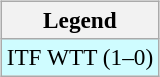<table>
<tr valign=top>
<td><br><table class="wikitable" style=font-size:97%>
<tr>
<th>Legend</th>
</tr>
<tr style="background:#cffcff;">
<td>ITF WTT (1–0)</td>
</tr>
</table>
</td>
<td></td>
</tr>
</table>
